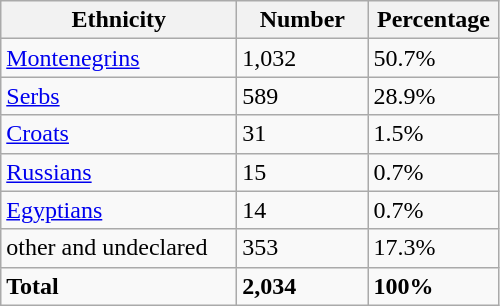<table class="wikitable">
<tr>
<th width="150px">Ethnicity</th>
<th width="80px">Number</th>
<th width="80px">Percentage</th>
</tr>
<tr>
<td><a href='#'>Montenegrins</a></td>
<td>1,032</td>
<td>50.7%</td>
</tr>
<tr>
<td><a href='#'>Serbs</a></td>
<td>589</td>
<td>28.9%</td>
</tr>
<tr>
<td><a href='#'>Croats</a></td>
<td>31</td>
<td>1.5%</td>
</tr>
<tr>
<td><a href='#'>Russians</a></td>
<td>15</td>
<td>0.7%</td>
</tr>
<tr>
<td><a href='#'>Egyptians</a></td>
<td>14</td>
<td>0.7%</td>
</tr>
<tr>
<td>other and undeclared</td>
<td>353</td>
<td>17.3%</td>
</tr>
<tr>
<td><strong>Total</strong></td>
<td><strong>2,034</strong></td>
<td><strong>100%</strong></td>
</tr>
</table>
